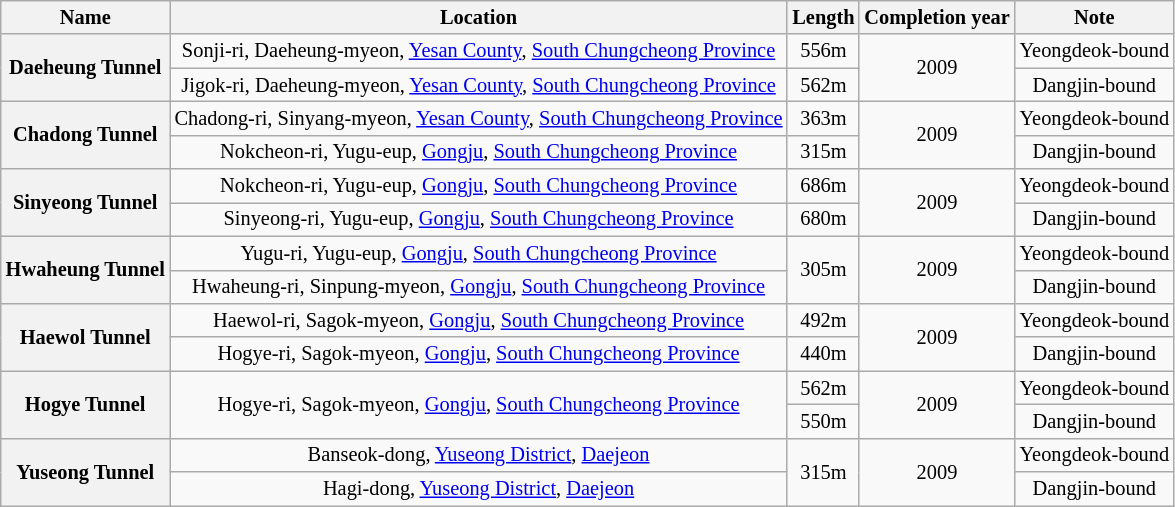<table class="wikitable" style="font-size: 85%; text-align: center;">
<tr>
<th>Name</th>
<th>Location</th>
<th>Length</th>
<th>Completion year</th>
<th>Note</th>
</tr>
<tr>
<th rowspan=2>Daeheung Tunnel</th>
<td>Sonji-ri, Daeheung-myeon, <a href='#'>Yesan County</a>, <a href='#'>South Chungcheong Province</a></td>
<td>556m</td>
<td rowspan=2>2009</td>
<td>Yeongdeok-bound</td>
</tr>
<tr>
<td>Jigok-ri, Daeheung-myeon, <a href='#'>Yesan County</a>, <a href='#'>South Chungcheong Province</a></td>
<td>562m</td>
<td>Dangjin-bound</td>
</tr>
<tr>
<th rowspan=2>Chadong Tunnel</th>
<td>Chadong-ri, Sinyang-myeon, <a href='#'>Yesan County</a>, <a href='#'>South Chungcheong Province</a></td>
<td>363m</td>
<td rowspan=2>2009</td>
<td>Yeongdeok-bound</td>
</tr>
<tr>
<td>Nokcheon-ri, Yugu-eup, <a href='#'>Gongju</a>, <a href='#'>South Chungcheong Province</a></td>
<td>315m</td>
<td>Dangjin-bound</td>
</tr>
<tr>
<th rowspan=2>Sinyeong Tunnel</th>
<td>Nokcheon-ri, Yugu-eup, <a href='#'>Gongju</a>, <a href='#'>South Chungcheong Province</a></td>
<td>686m</td>
<td rowspan=2>2009</td>
<td>Yeongdeok-bound</td>
</tr>
<tr>
<td>Sinyeong-ri, Yugu-eup, <a href='#'>Gongju</a>, <a href='#'>South Chungcheong Province</a></td>
<td>680m</td>
<td>Dangjin-bound</td>
</tr>
<tr>
<th rowspan=2>Hwaheung Tunnel</th>
<td>Yugu-ri, Yugu-eup, <a href='#'>Gongju</a>, <a href='#'>South Chungcheong Province</a></td>
<td rowspan=2>305m</td>
<td rowspan=2>2009</td>
<td>Yeongdeok-bound</td>
</tr>
<tr>
<td>Hwaheung-ri, Sinpung-myeon, <a href='#'>Gongju</a>, <a href='#'>South Chungcheong Province</a></td>
<td>Dangjin-bound</td>
</tr>
<tr>
<th rowspan=2>Haewol Tunnel</th>
<td>Haewol-ri, Sagok-myeon, <a href='#'>Gongju</a>, <a href='#'>South Chungcheong Province</a></td>
<td>492m</td>
<td rowspan=2>2009</td>
<td>Yeongdeok-bound</td>
</tr>
<tr>
<td>Hogye-ri, Sagok-myeon, <a href='#'>Gongju</a>, <a href='#'>South Chungcheong Province</a></td>
<td>440m</td>
<td>Dangjin-bound</td>
</tr>
<tr>
<th rowspan=2>Hogye Tunnel</th>
<td rowspan=2>Hogye-ri, Sagok-myeon, <a href='#'>Gongju</a>, <a href='#'>South Chungcheong Province</a></td>
<td>562m</td>
<td rowspan=2>2009</td>
<td>Yeongdeok-bound</td>
</tr>
<tr>
<td>550m</td>
<td>Dangjin-bound</td>
</tr>
<tr>
<th rowspan=2>Yuseong Tunnel</th>
<td>Banseok-dong, <a href='#'>Yuseong District</a>, <a href='#'>Daejeon</a></td>
<td rowspan=2>315m</td>
<td rowspan=2>2009</td>
<td>Yeongdeok-bound</td>
</tr>
<tr>
<td>Hagi-dong, <a href='#'>Yuseong District</a>, <a href='#'>Daejeon</a></td>
<td>Dangjin-bound</td>
</tr>
</table>
